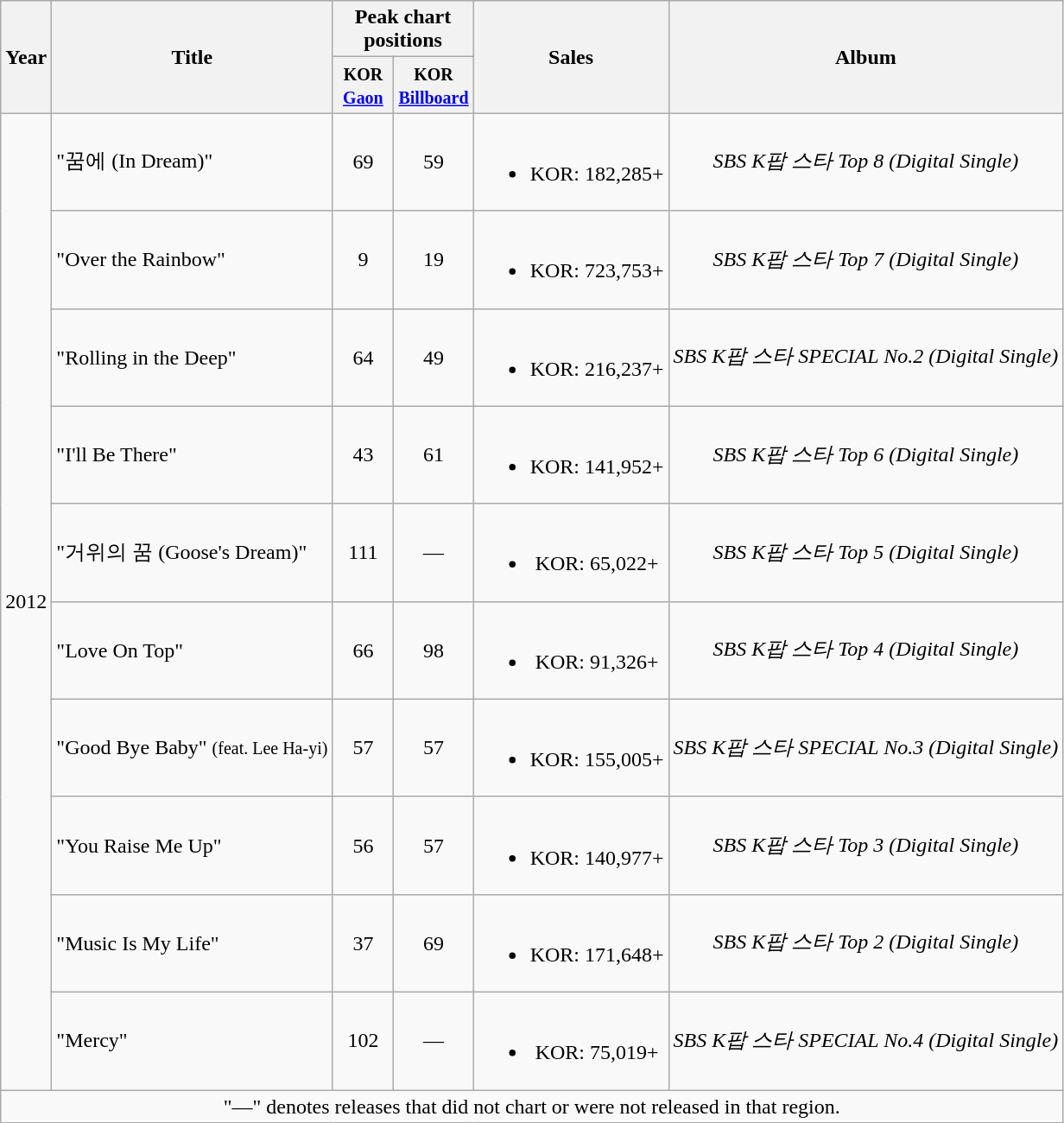<table class="wikitable" style="text-align:center">
<tr>
<th rowspan="2">Year</th>
<th rowspan="2">Title</th>
<th colspan="2">Peak chart positions</th>
<th rowspan="2">Sales</th>
<th rowspan="2">Album</th>
</tr>
<tr>
<th width="40"><small>KOR</small><br> <small><a href='#'>Gaon</a></small></th>
<th width="40"><small>KOR</small><br> <small><a href='#'>Billboard</a></small></th>
</tr>
<tr>
<td rowspan="10">2012</td>
<td align="left">"꿈에 (In Dream)"</td>
<td>69</td>
<td>59</td>
<td><br><ul><li>KOR: 182,285+</li></ul></td>
<td align="center"><em>SBS K팝 스타 Top 8 (Digital Single)</em></td>
</tr>
<tr>
<td align="left">"Over the Rainbow"</td>
<td>9</td>
<td>19</td>
<td><br><ul><li>KOR: 723,753+</li></ul></td>
<td align="center"><em>SBS K팝 스타 Top 7 (Digital Single)</em></td>
</tr>
<tr>
<td align="left">"Rolling in the Deep"</td>
<td>64</td>
<td>49</td>
<td><br><ul><li>KOR: 216,237+</li></ul></td>
<td align="center"><em>SBS K팝 스타 SPECIAL No.2 (Digital Single)</em></td>
</tr>
<tr>
<td align="left">"I'll Be There"</td>
<td>43</td>
<td>61</td>
<td><br><ul><li>KOR: 141,952+</li></ul></td>
<td align="center"><em>SBS K팝 스타 Top 6 (Digital Single)</em></td>
</tr>
<tr>
<td align="left">"거위의 꿈 (Goose's Dream)"</td>
<td>111</td>
<td>—</td>
<td><br><ul><li>KOR: 65,022+</li></ul></td>
<td align="center"><em>SBS K팝 스타 Top 5 (Digital Single)</em></td>
</tr>
<tr>
<td align="left">"Love On Top"</td>
<td>66</td>
<td>98</td>
<td><br><ul><li>KOR: 91,326+</li></ul></td>
<td align="center"><em>SBS K팝 스타 Top 4 (Digital Single)</em></td>
</tr>
<tr>
<td align="left">"Good Bye Baby" <small>(feat. Lee Ha-yi)</small></td>
<td>57</td>
<td>57</td>
<td><br><ul><li>KOR: 155,005+</li></ul></td>
<td align="center"><em>SBS K팝 스타 SPECIAL No.3 (Digital Single)</em></td>
</tr>
<tr>
<td align="left">"You Raise Me Up"</td>
<td>56</td>
<td>57</td>
<td><br><ul><li>KOR: 140,977+</li></ul></td>
<td align="center"><em>SBS K팝 스타 Top 3 (Digital Single)</em></td>
</tr>
<tr>
<td align="left">"Music Is My Life"</td>
<td>37</td>
<td>69</td>
<td><br><ul><li>KOR: 171,648+</li></ul></td>
<td align="center"><em>SBS K팝 스타 Top 2 (Digital Single)</em></td>
</tr>
<tr>
<td align="left">"Mercy"</td>
<td>102</td>
<td>—</td>
<td><br><ul><li>KOR: 75,019+</li></ul></td>
<td align="center"><em>SBS K팝 스타 SPECIAL No.4 (Digital Single)</em></td>
</tr>
<tr>
<td colspan="14">"—" denotes releases that did not chart or were not released in that region.</td>
</tr>
</table>
